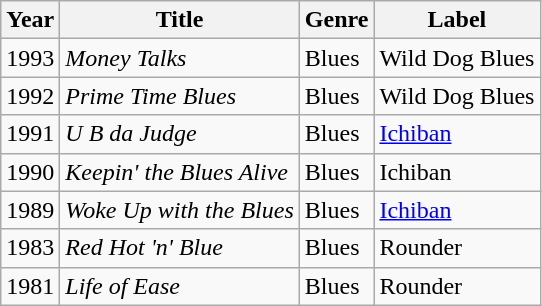<table class="wikitable">
<tr>
<th>Year</th>
<th>Title</th>
<th>Genre</th>
<th>Label</th>
</tr>
<tr>
<td>1993</td>
<td><em>Money Talks</em></td>
<td>Blues</td>
<td>Wild Dog Blues</td>
</tr>
<tr>
<td>1992</td>
<td><em>Prime Time Blues</em></td>
<td>Blues</td>
<td>Wild Dog Blues</td>
</tr>
<tr>
<td>1991</td>
<td><em>U B da Judge</em></td>
<td>Blues</td>
<td><a href='#'>Ichiban</a></td>
</tr>
<tr>
<td>1990</td>
<td><em>Keepin' the Blues Alive</em></td>
<td>Blues</td>
<td>Ichiban</td>
</tr>
<tr>
<td>1989</td>
<td><em>Woke Up with the Blues</em></td>
<td>Blues</td>
<td><a href='#'>Ichiban</a></td>
</tr>
<tr>
<td>1983</td>
<td><em>Red Hot 'n' Blue</em></td>
<td>Blues</td>
<td>Rounder</td>
</tr>
<tr>
<td>1981</td>
<td><em>Life of Ease</em></td>
<td>Blues</td>
<td>Rounder</td>
</tr>
</table>
